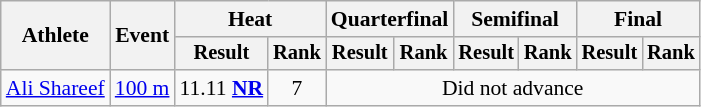<table class="wikitable" style="font-size:90%">
<tr>
<th rowspan="2">Athlete</th>
<th rowspan="2">Event</th>
<th colspan="2">Heat</th>
<th colspan="2">Quarterfinal</th>
<th colspan="2">Semifinal</th>
<th colspan="2">Final</th>
</tr>
<tr style="font-size:95%">
<th>Result</th>
<th>Rank</th>
<th>Result</th>
<th>Rank</th>
<th>Result</th>
<th>Rank</th>
<th>Result</th>
<th>Rank</th>
</tr>
<tr align=center>
<td align=left><a href='#'>Ali Shareef</a></td>
<td align=left><a href='#'>100 m</a></td>
<td>11.11 <strong><a href='#'>NR</a></strong></td>
<td>7</td>
<td colspan=6>Did not advance</td>
</tr>
</table>
